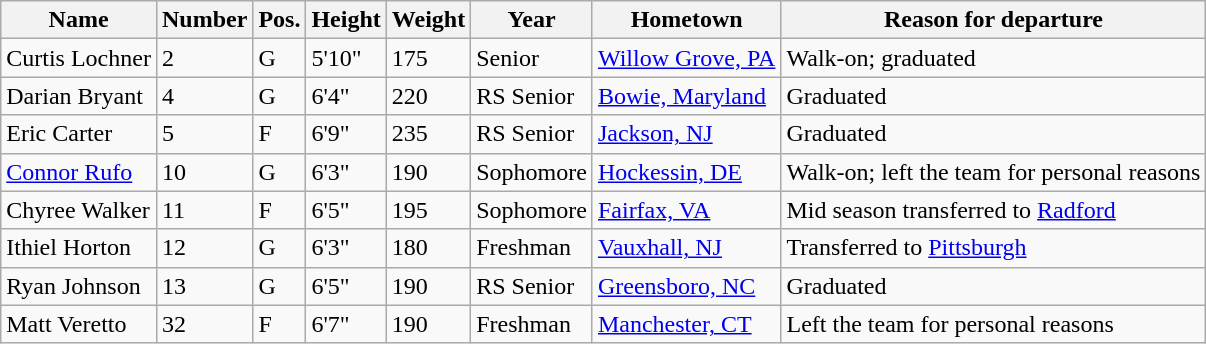<table class="wikitable sortable" border="1">
<tr>
<th>Name</th>
<th>Number</th>
<th>Pos.</th>
<th>Height</th>
<th>Weight</th>
<th>Year</th>
<th>Hometown</th>
<th class="unsortable">Reason for departure</th>
</tr>
<tr>
<td>Curtis Lochner</td>
<td>2</td>
<td>G</td>
<td>5'10"</td>
<td>175</td>
<td>Senior</td>
<td><a href='#'>Willow Grove, PA</a></td>
<td>Walk-on; graduated</td>
</tr>
<tr>
<td>Darian Bryant</td>
<td>4</td>
<td>G</td>
<td>6'4"</td>
<td>220</td>
<td>RS Senior</td>
<td><a href='#'>Bowie, Maryland</a></td>
<td>Graduated</td>
</tr>
<tr>
<td>Eric Carter</td>
<td>5</td>
<td>F</td>
<td>6'9"</td>
<td>235</td>
<td>RS Senior</td>
<td><a href='#'>Jackson, NJ</a></td>
<td>Graduated</td>
</tr>
<tr>
<td><a href='#'>Connor Rufo</a></td>
<td>10</td>
<td>G</td>
<td>6'3"</td>
<td>190</td>
<td>Sophomore</td>
<td><a href='#'>Hockessin, DE</a></td>
<td>Walk-on; left the team for personal reasons</td>
</tr>
<tr>
<td>Chyree Walker</td>
<td>11</td>
<td>F</td>
<td>6'5"</td>
<td>195</td>
<td>Sophomore</td>
<td><a href='#'>Fairfax, VA</a></td>
<td>Mid season transferred to <a href='#'>Radford</a></td>
</tr>
<tr>
<td>Ithiel Horton</td>
<td>12</td>
<td>G</td>
<td>6'3"</td>
<td>180</td>
<td>Freshman</td>
<td><a href='#'>Vauxhall, NJ</a></td>
<td>Transferred to <a href='#'>Pittsburgh</a></td>
</tr>
<tr>
<td>Ryan Johnson</td>
<td>13</td>
<td>G</td>
<td>6'5"</td>
<td>190</td>
<td>RS Senior</td>
<td><a href='#'>Greensboro, NC</a></td>
<td>Graduated</td>
</tr>
<tr>
<td>Matt Veretto</td>
<td>32</td>
<td>F</td>
<td>6'7"</td>
<td>190</td>
<td>Freshman</td>
<td><a href='#'>Manchester, CT</a></td>
<td>Left the team for personal reasons</td>
</tr>
</table>
